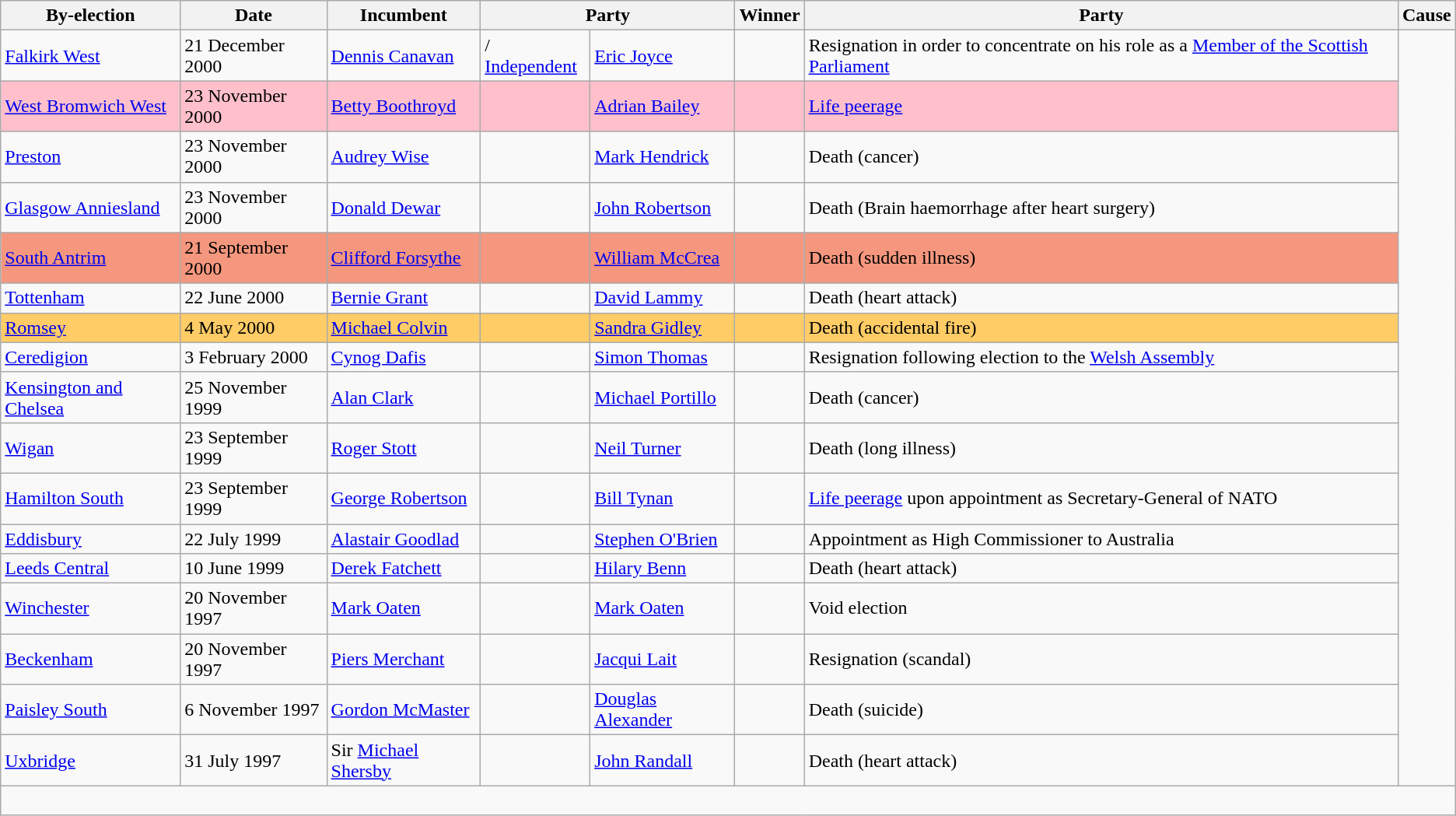<table class="wikitable">
<tr>
<th>By-election</th>
<th>Date</th>
<th>Incumbent</th>
<th colspan=2>Party</th>
<th>Winner</th>
<th colspan=2>Party</th>
<th>Cause</th>
</tr>
<tr>
<td><a href='#'>Falkirk West</a></td>
<td>21 December 2000</td>
<td><a href='#'>Dennis Canavan</a></td>
<td>/ <a href='#'>Independent</a></td>
<td><a href='#'>Eric Joyce</a></td>
<td></td>
<td>Resignation in order to concentrate on his role as a <a href='#'>Member of the Scottish Parliament</a></td>
</tr>
<tr bgcolor=pink>
<td><a href='#'>West Bromwich West</a></td>
<td>23 November 2000</td>
<td><a href='#'>Betty Boothroyd</a></td>
<td></td>
<td><a href='#'>Adrian Bailey</a></td>
<td></td>
<td><a href='#'>Life peerage</a></td>
</tr>
<tr>
<td><a href='#'>Preston</a></td>
<td>23 November 2000</td>
<td><a href='#'>Audrey Wise</a></td>
<td></td>
<td><a href='#'>Mark Hendrick</a></td>
<td></td>
<td>Death (cancer)</td>
</tr>
<tr>
<td><a href='#'>Glasgow Anniesland</a></td>
<td>23 November 2000</td>
<td><a href='#'>Donald Dewar</a></td>
<td></td>
<td><a href='#'>John Robertson</a></td>
<td></td>
<td>Death (Brain haemorrhage after heart surgery)</td>
</tr>
<tr bgcolor="#F5977E">
<td><a href='#'>South Antrim</a></td>
<td>21 September 2000</td>
<td><a href='#'>Clifford Forsythe</a></td>
<td></td>
<td><a href='#'>William McCrea</a></td>
<td></td>
<td>Death (sudden illness)</td>
</tr>
<tr>
<td><a href='#'>Tottenham</a></td>
<td>22 June 2000</td>
<td><a href='#'>Bernie Grant</a></td>
<td></td>
<td><a href='#'>David Lammy</a></td>
<td></td>
<td>Death (heart attack)</td>
</tr>
<tr bgcolor=ffcc66>
<td><a href='#'>Romsey</a></td>
<td>4 May 2000</td>
<td><a href='#'>Michael Colvin</a></td>
<td></td>
<td><a href='#'>Sandra Gidley</a></td>
<td></td>
<td>Death (accidental fire)</td>
</tr>
<tr>
<td><a href='#'>Ceredigion</a></td>
<td>3 February 2000</td>
<td><a href='#'>Cynog Dafis</a></td>
<td></td>
<td><a href='#'>Simon Thomas</a></td>
<td></td>
<td>Resignation following election to the <a href='#'>Welsh Assembly</a></td>
</tr>
<tr>
<td><a href='#'>Kensington and Chelsea</a></td>
<td>25 November 1999</td>
<td><a href='#'>Alan Clark</a></td>
<td></td>
<td><a href='#'>Michael Portillo</a></td>
<td></td>
<td>Death (cancer)</td>
</tr>
<tr>
<td><a href='#'>Wigan</a></td>
<td>23 September 1999</td>
<td><a href='#'>Roger Stott</a></td>
<td></td>
<td><a href='#'>Neil Turner</a></td>
<td></td>
<td>Death (long illness)</td>
</tr>
<tr>
<td><a href='#'>Hamilton South</a></td>
<td>23 September 1999</td>
<td><a href='#'>George Robertson</a></td>
<td></td>
<td><a href='#'>Bill Tynan</a></td>
<td></td>
<td><a href='#'>Life peerage</a> upon appointment as Secretary-General of NATO</td>
</tr>
<tr>
<td><a href='#'>Eddisbury</a></td>
<td>22 July 1999</td>
<td><a href='#'>Alastair Goodlad</a></td>
<td></td>
<td><a href='#'>Stephen O'Brien</a></td>
<td></td>
<td>Appointment as High Commissioner to Australia</td>
</tr>
<tr>
<td><a href='#'>Leeds Central</a></td>
<td>10 June 1999</td>
<td><a href='#'>Derek Fatchett</a></td>
<td></td>
<td><a href='#'>Hilary Benn</a></td>
<td></td>
<td>Death (heart attack)</td>
</tr>
<tr>
<td><a href='#'>Winchester</a></td>
<td>20 November 1997</td>
<td><a href='#'>Mark Oaten</a></td>
<td></td>
<td><a href='#'>Mark Oaten</a></td>
<td></td>
<td>Void election</td>
</tr>
<tr>
<td><a href='#'>Beckenham</a></td>
<td>20 November 1997</td>
<td><a href='#'>Piers Merchant</a></td>
<td></td>
<td><a href='#'>Jacqui Lait</a></td>
<td></td>
<td>Resignation (scandal)</td>
</tr>
<tr>
<td><a href='#'>Paisley South</a></td>
<td>6 November 1997</td>
<td><a href='#'>Gordon McMaster</a></td>
<td></td>
<td><a href='#'>Douglas Alexander</a></td>
<td></td>
<td>Death (suicide)</td>
</tr>
<tr>
<td><a href='#'>Uxbridge</a></td>
<td>31 July 1997</td>
<td>Sir <a href='#'>Michael Shersby</a></td>
<td></td>
<td><a href='#'>John Randall</a></td>
<td></td>
<td>Death (heart attack)</td>
</tr>
<tr>
<td colspan=9><br></td>
</tr>
</table>
